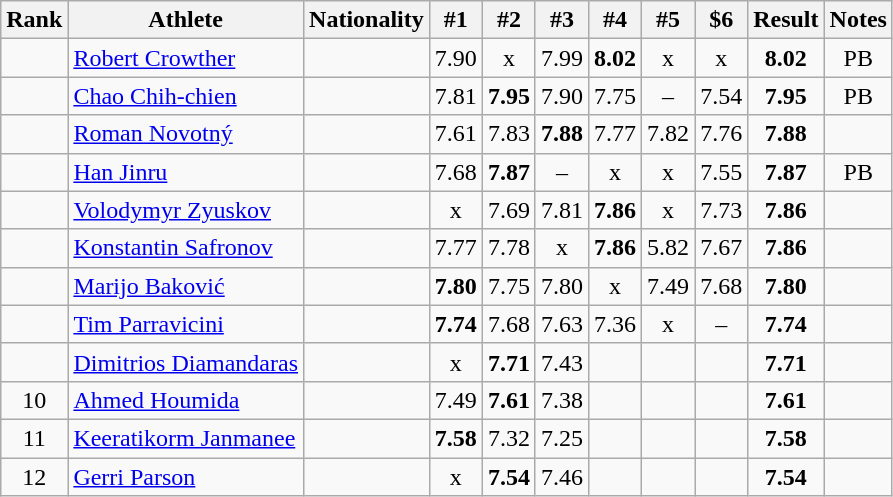<table class="wikitable sortable" style="text-align:center">
<tr>
<th>Rank</th>
<th>Athlete</th>
<th>Nationality</th>
<th>#1</th>
<th>#2</th>
<th>#3</th>
<th>#4</th>
<th>#5</th>
<th>$6</th>
<th>Result</th>
<th>Notes</th>
</tr>
<tr>
<td></td>
<td align="left"><a href='#'>Robert Crowther</a></td>
<td align=left></td>
<td>7.90</td>
<td>x</td>
<td>7.99</td>
<td><strong>8.02</strong></td>
<td>x</td>
<td>x</td>
<td><strong>8.02</strong></td>
<td>PB</td>
</tr>
<tr>
<td></td>
<td align="left"><a href='#'>Chao Chih-chien</a></td>
<td align=left></td>
<td>7.81</td>
<td><strong>7.95</strong></td>
<td>7.90</td>
<td>7.75</td>
<td>–</td>
<td>7.54</td>
<td><strong>7.95</strong></td>
<td>PB</td>
</tr>
<tr>
<td></td>
<td align="left"><a href='#'>Roman Novotný</a></td>
<td align=left></td>
<td>7.61</td>
<td>7.83</td>
<td><strong>7.88</strong></td>
<td>7.77</td>
<td>7.82</td>
<td>7.76</td>
<td><strong>7.88</strong></td>
<td></td>
</tr>
<tr>
<td></td>
<td align="left"><a href='#'>Han Jinru</a></td>
<td align=left></td>
<td>7.68</td>
<td><strong>7.87</strong></td>
<td>–</td>
<td>x</td>
<td>x</td>
<td>7.55</td>
<td><strong>7.87</strong></td>
<td>PB</td>
</tr>
<tr>
<td></td>
<td align="left"><a href='#'>Volodymyr Zyuskov</a></td>
<td align=left></td>
<td>x</td>
<td>7.69</td>
<td>7.81</td>
<td><strong>7.86</strong></td>
<td>x</td>
<td>7.73</td>
<td><strong>7.86</strong></td>
<td></td>
</tr>
<tr>
<td></td>
<td align="left"><a href='#'>Konstantin Safronov</a></td>
<td align=left></td>
<td>7.77</td>
<td>7.78</td>
<td>x</td>
<td><strong>7.86</strong></td>
<td>5.82</td>
<td>7.67</td>
<td><strong>7.86</strong></td>
<td></td>
</tr>
<tr>
<td></td>
<td align="left"><a href='#'>Marijo Baković</a></td>
<td align=left></td>
<td><strong>7.80</strong></td>
<td>7.75</td>
<td>7.80</td>
<td>x</td>
<td>7.49</td>
<td>7.68</td>
<td><strong>7.80</strong></td>
<td></td>
</tr>
<tr>
<td></td>
<td align="left"><a href='#'>Tim Parravicini</a></td>
<td align=left></td>
<td><strong>7.74</strong></td>
<td>7.68</td>
<td>7.63</td>
<td>7.36</td>
<td>x</td>
<td>–</td>
<td><strong>7.74</strong></td>
<td></td>
</tr>
<tr>
<td></td>
<td align="left"><a href='#'>Dimitrios Diamandaras</a></td>
<td align=left></td>
<td>x</td>
<td><strong>7.71</strong></td>
<td>7.43</td>
<td></td>
<td></td>
<td></td>
<td><strong>7.71</strong></td>
<td></td>
</tr>
<tr>
<td>10</td>
<td align="left"><a href='#'>Ahmed Houmida</a></td>
<td align=left></td>
<td>7.49</td>
<td><strong>7.61</strong></td>
<td>7.38</td>
<td></td>
<td></td>
<td></td>
<td><strong>7.61</strong></td>
<td></td>
</tr>
<tr>
<td>11</td>
<td align="left"><a href='#'>Keeratikorm Janmanee</a></td>
<td align=left></td>
<td><strong>7.58</strong></td>
<td>7.32</td>
<td>7.25</td>
<td></td>
<td></td>
<td></td>
<td><strong>7.58</strong></td>
<td></td>
</tr>
<tr>
<td>12</td>
<td align="left"><a href='#'>Gerri Parson</a></td>
<td align=left></td>
<td>x</td>
<td><strong>7.54</strong></td>
<td>7.46</td>
<td></td>
<td></td>
<td></td>
<td><strong>7.54</strong></td>
<td></td>
</tr>
</table>
